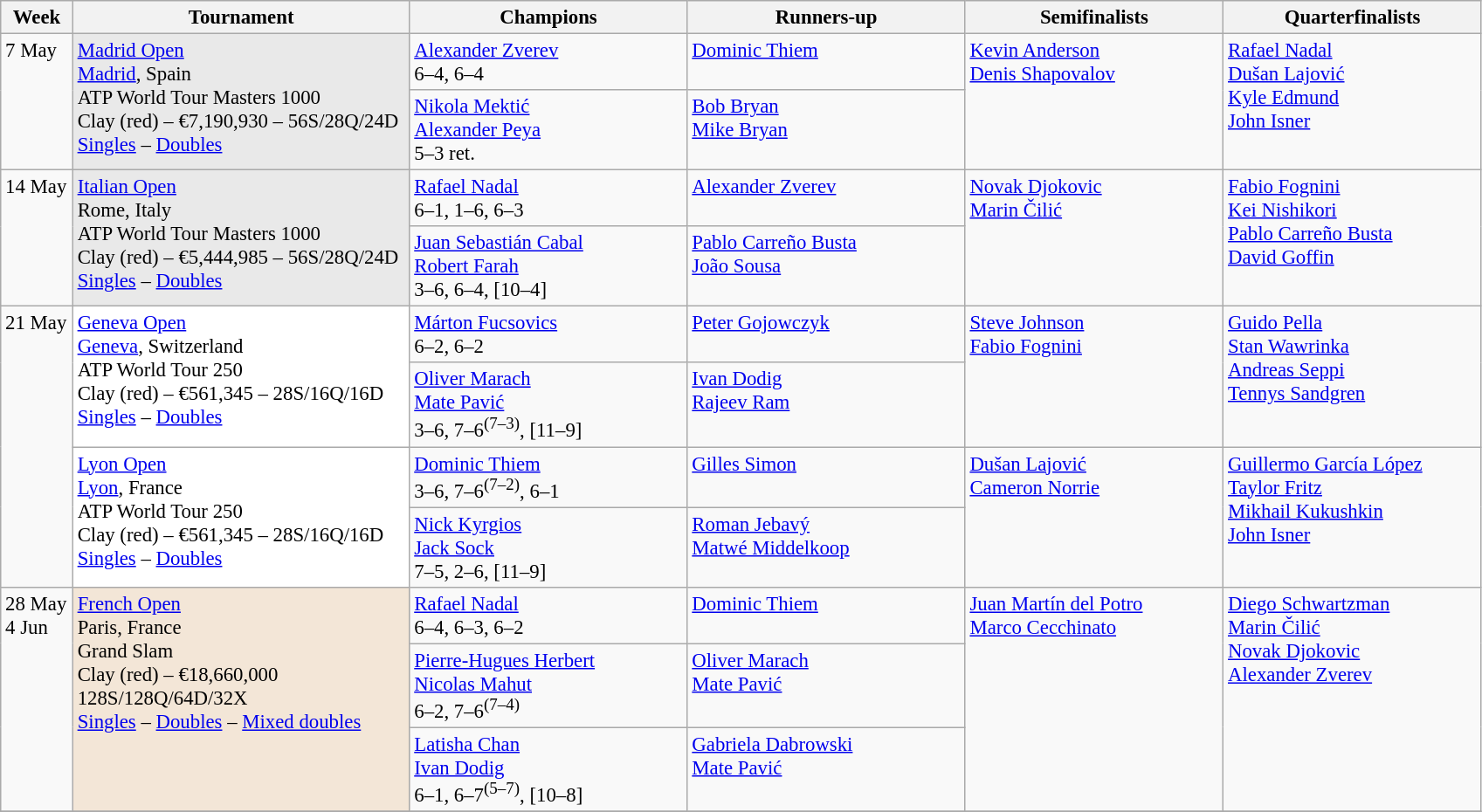<table class=wikitable style=font-size:95%>
<tr>
<th style="width:48px;">Week</th>
<th style="width:250px;">Tournament</th>
<th style="width:205px;">Champions</th>
<th style="width:205px;">Runners-up</th>
<th style="width:190px;">Semifinalists</th>
<th style="width:190px;">Quarterfinalists</th>
</tr>
<tr valign=top>
<td rowspan=2>7 May</td>
<td bgcolor=#E9E9E9 rowspan=2><a href='#'>Madrid Open</a><br> <a href='#'>Madrid</a>, Spain<br>ATP World Tour Masters 1000<br>Clay (red) – €7,190,930 – 56S/28Q/24D<br><a href='#'>Singles</a> – <a href='#'>Doubles</a></td>
<td> <a href='#'>Alexander Zverev</a><br>6–4, 6–4</td>
<td> <a href='#'>Dominic Thiem</a></td>
<td rowspan=2 valign=top> <a href='#'>Kevin Anderson</a> <br>  <a href='#'>Denis Shapovalov</a></td>
<td rowspan=2 valign=top> <a href='#'>Rafael Nadal</a> <br>  <a href='#'>Dušan Lajović</a><br>  <a href='#'>Kyle Edmund</a> <br>  <a href='#'>John Isner</a></td>
</tr>
<tr valign=top>
<td> <a href='#'>Nikola Mektić</a><br> <a href='#'>Alexander Peya</a><br>5–3 ret.</td>
<td> <a href='#'>Bob Bryan</a><br> <a href='#'>Mike Bryan</a></td>
</tr>
<tr valign=top>
<td rowspan=2>14 May</td>
<td bgcolor=#E9E9E9 rowspan=2><a href='#'>Italian Open</a><br> Rome, Italy<br>ATP World Tour Masters 1000<br>Clay (red) – €5,444,985 – 56S/28Q/24D<br><a href='#'>Singles</a> – <a href='#'>Doubles</a></td>
<td> <a href='#'>Rafael Nadal</a> <br> 6–1, 1–6, 6–3</td>
<td> <a href='#'>Alexander Zverev</a></td>
<td rowspan=2 valign=top> <a href='#'>Novak Djokovic</a><br> <a href='#'>Marin Čilić</a></td>
<td rowspan=2 valign=top> <a href='#'>Fabio Fognini</a> <br>  <a href='#'>Kei Nishikori</a> <br> <a href='#'>Pablo Carreño Busta</a><br>  <a href='#'>David Goffin</a></td>
</tr>
<tr valign=top>
<td> <a href='#'>Juan Sebastián Cabal</a> <br>  <a href='#'>Robert Farah</a> <br>3–6, 6–4, [10–4]</td>
<td> <a href='#'>Pablo Carreño Busta</a> <br>  <a href='#'>João Sousa</a></td>
</tr>
<tr valign=top>
<td rowspan=4>21 May</td>
<td bgcolor=#ffffff rowspan="2"><a href='#'>Geneva Open</a><br> <a href='#'>Geneva</a>, Switzerland<br>ATP World Tour 250<br>Clay (red) – €561,345 – 28S/16Q/16D<br><a href='#'>Singles</a> – <a href='#'>Doubles</a></td>
<td> <a href='#'>Márton Fucsovics</a> <br> 6–2, 6–2</td>
<td> <a href='#'>Peter Gojowczyk</a></td>
<td rowspan=2> <a href='#'>Steve Johnson</a> <br>  <a href='#'>Fabio Fognini</a></td>
<td rowspan=2> <a href='#'>Guido Pella</a> <br>  <a href='#'>Stan Wawrinka</a> <br>  <a href='#'>Andreas Seppi</a> <br>  <a href='#'>Tennys Sandgren</a></td>
</tr>
<tr valign=top>
<td> <a href='#'>Oliver Marach</a><br> <a href='#'>Mate Pavić</a> <br>3–6, 7–6<sup>(7–3)</sup>, [11–9]</td>
<td> <a href='#'>Ivan Dodig</a> <br>  <a href='#'>Rajeev Ram</a></td>
</tr>
<tr valign=top>
<td bgcolor=#ffffff rowspan="2"><a href='#'>Lyon Open</a><br> <a href='#'>Lyon</a>, France<br>ATP World Tour 250<br>Clay (red) – €561,345 – 28S/16Q/16D<br><a href='#'>Singles</a> – <a href='#'>Doubles</a></td>
<td> <a href='#'>Dominic Thiem</a><br>3–6, 7–6<sup>(7–2)</sup>, 6–1</td>
<td> <a href='#'>Gilles Simon</a></td>
<td rowspan=2> <a href='#'>Dušan Lajović</a> <br>  <a href='#'>Cameron Norrie</a></td>
<td rowspan=2> <a href='#'>Guillermo García López</a> <br>  <a href='#'>Taylor Fritz</a> <br>  <a href='#'>Mikhail Kukushkin</a> <br>   <a href='#'>John Isner</a></td>
</tr>
<tr valign=top>
<td> <a href='#'>Nick Kyrgios</a> <br>  <a href='#'>Jack Sock</a> <br> 7–5, 2–6, [11–9]</td>
<td> <a href='#'>Roman Jebavý</a> <br>  <a href='#'>Matwé Middelkoop</a></td>
</tr>
<tr valign=top>
<td rowspan=3>28 May<br>4 Jun</td>
<td style="background:#F3E6D7;" rowspan="3"><a href='#'>French Open</a><br> Paris, France<br>Grand Slam<br>Clay (red) – €18,660,000<br>128S/128Q/64D/32X<br><a href='#'>Singles</a> – <a href='#'>Doubles</a> – <a href='#'>Mixed doubles</a></td>
<td> <a href='#'>Rafael Nadal</a><br>6–4, 6–3, 6–2</td>
<td> <a href='#'>Dominic Thiem</a></td>
<td rowspan=3> <a href='#'>Juan Martín del Potro</a><br> <a href='#'>Marco Cecchinato</a></td>
<td rowspan=3> <a href='#'>Diego Schwartzman</a><br> <a href='#'>Marin Čilić</a><br> <a href='#'>Novak Djokovic</a><br> <a href='#'>Alexander Zverev</a></td>
</tr>
<tr valign=top>
<td> <a href='#'>Pierre-Hugues Herbert</a> <br>  <a href='#'>Nicolas Mahut</a> <br> 6–2, 7–6<sup>(7–4)</sup></td>
<td> <a href='#'>Oliver Marach</a> <br>  <a href='#'>Mate Pavić</a></td>
</tr>
<tr valign=top>
<td> <a href='#'>Latisha Chan</a> <br>  <a href='#'>Ivan Dodig</a> <br> 6–1, 6–7<sup>(5–7)</sup>, [10–8]</td>
<td> <a href='#'>Gabriela Dabrowski</a> <br>  <a href='#'>Mate Pavić</a></td>
</tr>
<tr valign=top>
</tr>
</table>
